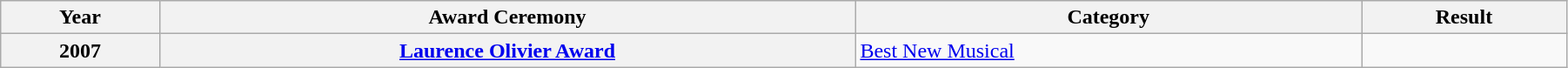<table class="wikitable" width="95%">
<tr>
<th scope="col">Year</th>
<th scope="col">Award Ceremony</th>
<th scope="col">Category</th>
<th scope="col">Result</th>
</tr>
<tr>
<th scope="row">2007</th>
<th scope="row"><a href='#'>Laurence Olivier Award</a></th>
<td><a href='#'>Best New Musical</a></td>
<td></td>
</tr>
</table>
